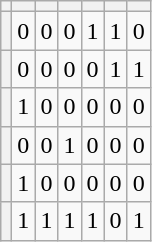<table class="wikitable" style="text-align:center; width=200px; height=200px;">
<tr>
<th></th>
<th></th>
<th></th>
<th></th>
<th></th>
<th></th>
<th></th>
</tr>
<tr>
<th></th>
<td>0</td>
<td>0</td>
<td>0</td>
<td>1</td>
<td>1</td>
<td>0</td>
</tr>
<tr>
<th></th>
<td>0</td>
<td>0</td>
<td>0</td>
<td>0</td>
<td>1</td>
<td>1</td>
</tr>
<tr>
<th></th>
<td>1</td>
<td>0</td>
<td>0</td>
<td>0</td>
<td>0</td>
<td>0</td>
</tr>
<tr>
<th></th>
<td>0</td>
<td>0</td>
<td>1</td>
<td>0</td>
<td>0</td>
<td>0</td>
</tr>
<tr>
<th></th>
<td>1</td>
<td>0</td>
<td>0</td>
<td>0</td>
<td>0</td>
<td>0</td>
</tr>
<tr>
<th></th>
<td>1</td>
<td>1</td>
<td>1</td>
<td>1</td>
<td>0</td>
<td>1</td>
</tr>
</table>
